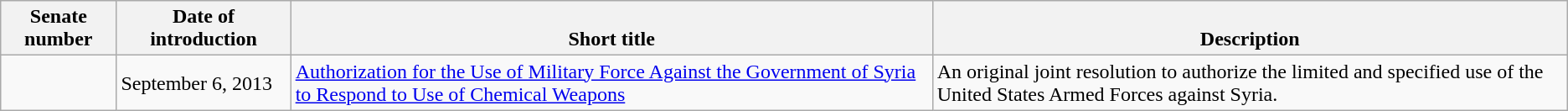<table class=wikitable>
<tr valign=bottom>
<th>Senate number</th>
<th>Date of introduction</th>
<th>Short title</th>
<th>Description</th>
</tr>
<tr>
<td nowrap></td>
<td nowrap>September 6, 2013</td>
<td><a href='#'>Authorization for the Use of Military Force Against the Government of Syria to Respond to Use of Chemical Weapons</a></td>
<td>An original joint resolution to authorize the limited and specified use of the United States Armed Forces against Syria.</td>
</tr>
</table>
